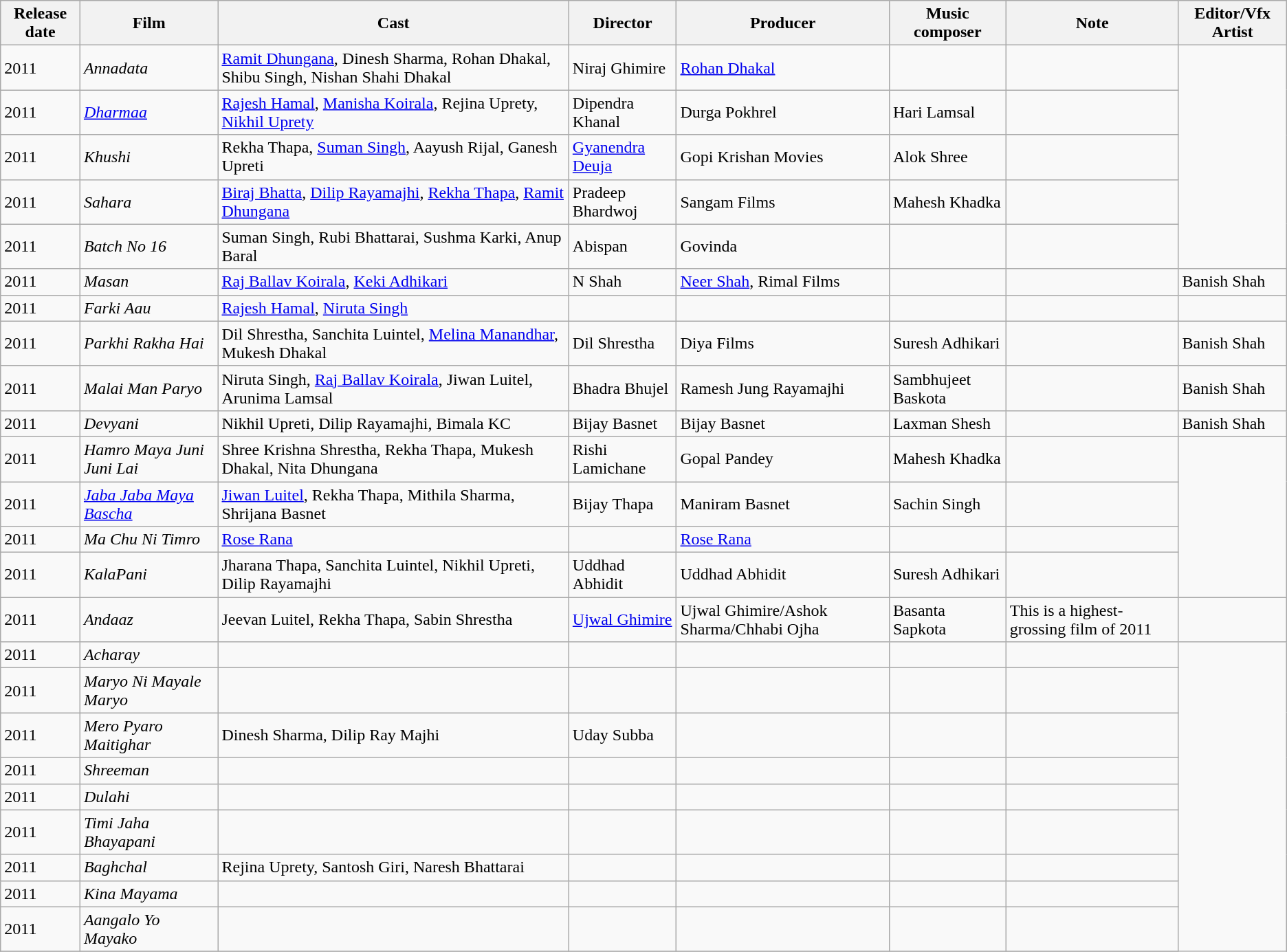<table class="wikitable sortable">
<tr>
<th>Release date</th>
<th>Film</th>
<th>Cast</th>
<th>Director</th>
<th>Producer</th>
<th>Music composer</th>
<th>Note</th>
<th>Editor/Vfx Artist</th>
</tr>
<tr>
<td>2011</td>
<td><em>Annadata</em></td>
<td><a href='#'>Ramit Dhungana</a>, Dinesh Sharma, Rohan Dhakal, Shibu Singh, Nishan Shahi Dhakal</td>
<td>Niraj Ghimire</td>
<td><a href='#'>Rohan Dhakal</a></td>
<td></td>
<td></td>
</tr>
<tr>
<td>2011</td>
<td><em><a href='#'>Dharmaa</a></em></td>
<td><a href='#'>Rajesh Hamal</a>, <a href='#'>Manisha Koirala</a>, Rejina Uprety, <a href='#'>Nikhil Uprety</a></td>
<td>Dipendra Khanal</td>
<td>Durga Pokhrel</td>
<td>Hari Lamsal</td>
<td></td>
</tr>
<tr>
<td>2011</td>
<td><em>Khushi</em></td>
<td>Rekha Thapa, <a href='#'>Suman Singh</a>, Aayush Rijal, Ganesh Upreti</td>
<td><a href='#'>Gyanendra Deuja</a></td>
<td>Gopi Krishan Movies</td>
<td>Alok Shree</td>
<td></td>
</tr>
<tr>
<td>2011</td>
<td><em>Sahara</em></td>
<td><a href='#'>Biraj Bhatta</a>, <a href='#'>Dilip Rayamajhi</a>, <a href='#'>Rekha Thapa</a>, <a href='#'>Ramit Dhungana</a></td>
<td>Pradeep Bhardwoj</td>
<td>Sangam Films</td>
<td>Mahesh Khadka</td>
<td></td>
</tr>
<tr>
<td>2011</td>
<td><em>Batch No 16</em></td>
<td>Suman Singh, Rubi Bhattarai, Sushma Karki, Anup Baral</td>
<td>Abispan</td>
<td>Govinda</td>
<td></td>
<td></td>
</tr>
<tr>
<td>2011</td>
<td><em>Masan</em></td>
<td><a href='#'>Raj Ballav Koirala</a>, <a href='#'>Keki Adhikari</a></td>
<td>N Shah</td>
<td><a href='#'>Neer Shah</a>, Rimal Films</td>
<td></td>
<td></td>
<td>Banish Shah</td>
</tr>
<tr>
<td>2011</td>
<td><em>Farki Aau</em></td>
<td><a href='#'>Rajesh Hamal</a>, <a href='#'>Niruta Singh</a></td>
<td></td>
<td></td>
<td></td>
<td></td>
</tr>
<tr>
<td>2011</td>
<td><em>Parkhi Rakha Hai</em></td>
<td>Dil Shrestha, Sanchita Luintel, <a href='#'>Melina Manandhar</a>, Mukesh Dhakal</td>
<td>Dil Shrestha</td>
<td>Diya Films</td>
<td>Suresh Adhikari</td>
<td></td>
<td>Banish Shah</td>
</tr>
<tr>
<td>2011</td>
<td><em>Malai Man Paryo</em></td>
<td>Niruta Singh, <a href='#'>Raj Ballav Koirala</a>, Jiwan Luitel, Arunima Lamsal</td>
<td>Bhadra Bhujel</td>
<td>Ramesh Jung Rayamajhi</td>
<td>Sambhujeet Baskota</td>
<td></td>
<td>Banish Shah</td>
</tr>
<tr>
<td>2011</td>
<td><em>Devyani</em></td>
<td>Nikhil Upreti, Dilip Rayamajhi, Bimala KC</td>
<td>Bijay Basnet</td>
<td>Bijay Basnet</td>
<td>Laxman Shesh</td>
<td></td>
<td>Banish Shah</td>
</tr>
<tr>
<td>2011</td>
<td><em>Hamro Maya Juni Juni Lai</em></td>
<td>Shree Krishna Shrestha, Rekha Thapa, Mukesh Dhakal, Nita Dhungana</td>
<td>Rishi Lamichane</td>
<td>Gopal Pandey</td>
<td>Mahesh Khadka</td>
<td></td>
</tr>
<tr>
<td>2011</td>
<td><em><a href='#'>Jaba Jaba Maya Bascha</a></em></td>
<td><a href='#'>Jiwan Luitel</a>, Rekha Thapa, Mithila Sharma, Shrijana Basnet</td>
<td>Bijay Thapa</td>
<td>Maniram Basnet</td>
<td>Sachin Singh</td>
<td></td>
</tr>
<tr>
<td>2011</td>
<td><em>Ma Chu Ni Timro</em></td>
<td><a href='#'>Rose Rana</a></td>
<td></td>
<td><a href='#'>Rose Rana</a></td>
<td></td>
<td></td>
</tr>
<tr>
<td>2011</td>
<td><em>KalaPani</em></td>
<td>Jharana Thapa, Sanchita Luintel, Nikhil Upreti, Dilip Rayamajhi</td>
<td>Uddhad Abhidit</td>
<td>Uddhad Abhidit</td>
<td>Suresh Adhikari</td>
<td></td>
</tr>
<tr>
<td>2011</td>
<td><em>Andaaz</em></td>
<td>Jeevan Luitel, Rekha Thapa, Sabin Shrestha</td>
<td><a href='#'>Ujwal Ghimire</a></td>
<td>Ujwal Ghimire/Ashok Sharma/Chhabi Ojha</td>
<td>Basanta Sapkota</td>
<td>This is a highest-grossing film of 2011</td>
<td></td>
</tr>
<tr>
<td>2011</td>
<td><em>Acharay</em></td>
<td></td>
<td></td>
<td></td>
<td></td>
<td></td>
</tr>
<tr>
<td>2011</td>
<td><em>Maryo Ni Mayale Maryo</em></td>
<td></td>
<td></td>
<td></td>
<td></td>
<td></td>
</tr>
<tr>
<td>2011</td>
<td><em>Mero Pyaro Maitighar</em></td>
<td>Dinesh Sharma, Dilip Ray Majhi</td>
<td>Uday Subba</td>
<td></td>
<td></td>
<td></td>
</tr>
<tr>
<td>2011</td>
<td><em>Shreeman</em></td>
<td></td>
<td></td>
<td></td>
<td></td>
<td></td>
</tr>
<tr>
<td>2011</td>
<td><em>Dulahi</em></td>
<td></td>
<td></td>
<td></td>
<td></td>
<td></td>
</tr>
<tr>
<td>2011</td>
<td><em>Timi Jaha Bhayapani</em></td>
<td></td>
<td></td>
<td></td>
<td></td>
<td></td>
</tr>
<tr>
<td>2011</td>
<td><em>Baghchal</em></td>
<td>Rejina Uprety, Santosh Giri, Naresh Bhattarai</td>
<td></td>
<td></td>
<td></td>
<td></td>
</tr>
<tr>
<td>2011</td>
<td><em>Kina Mayama</em></td>
<td></td>
<td></td>
<td></td>
<td></td>
<td></td>
</tr>
<tr>
<td>2011</td>
<td><em>Aangalo Yo Mayako</em></td>
<td></td>
<td></td>
<td></td>
<td></td>
<td></td>
</tr>
<tr>
</tr>
</table>
